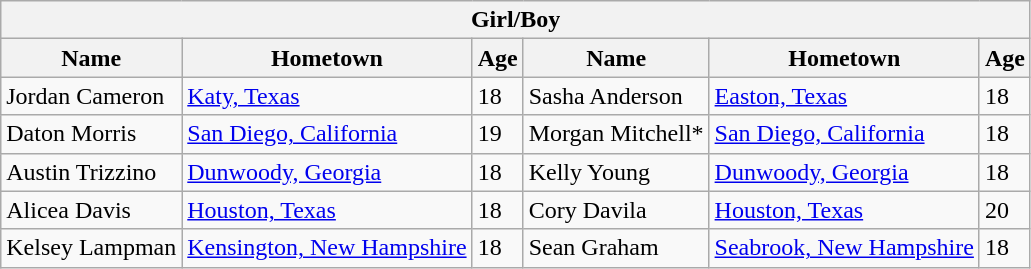<table class="wikitable">
<tr>
<th colspan="6"><span>Girl</span>/<span>Boy</span></th>
</tr>
<tr>
<th>Name</th>
<th>Hometown</th>
<th>Age</th>
<th>Name</th>
<th>Hometown</th>
<th>Age</th>
</tr>
<tr>
<td><span>Jordan Cameron</span></td>
<td><a href='#'>Katy, Texas</a></td>
<td>18</td>
<td><span>Sasha Anderson</span></td>
<td><a href='#'>Easton, Texas</a></td>
<td>18</td>
</tr>
<tr>
<td><span>Daton Morris</span></td>
<td><a href='#'>San Diego, California</a></td>
<td>19</td>
<td><span>Morgan Mitchell</span><span>*</span></td>
<td><a href='#'>San Diego, California</a></td>
<td>18</td>
</tr>
<tr>
<td><span>Austin Trizzino</span></td>
<td><a href='#'>Dunwoody, Georgia</a></td>
<td>18</td>
<td><span>Kelly Young</span></td>
<td><a href='#'>Dunwoody, Georgia</a></td>
<td>18</td>
</tr>
<tr>
<td><span>Alicea Davis</span></td>
<td><a href='#'>Houston, Texas</a></td>
<td>18</td>
<td><span>Cory Davila</span></td>
<td><a href='#'>Houston, Texas</a></td>
<td>20</td>
</tr>
<tr>
<td><span>Kelsey Lampman</span></td>
<td><a href='#'>Kensington, New Hampshire</a></td>
<td>18</td>
<td><span>Sean Graham</span></td>
<td><a href='#'>Seabrook, New Hampshire</a></td>
<td>18</td>
</tr>
</table>
